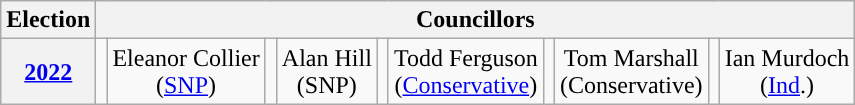<table class="wikitable" style="text-align:center">
<tr>
<th>Election</th>
<th colspan=10>Councillors</th>
</tr>
<tr>
<th><a href='#'>2022</a></th>
<td style="background-color: "></td>
<td>Eleanor Collier<br>(<a href='#'>SNP</a>)</td>
<td style="background-color: "></td>
<td>Alan Hill<br>(SNP)</td>
<td style="background-color: "></td>
<td>Todd Ferguson<br>(<a href='#'>Conservative</a>)</td>
<td style="background-color: "></td>
<td>Tom Marshall<br>(Conservative)</td>
<td style="background-color: "></td>
<td>Ian Murdoch<br>(<a href='#'>Ind</a>.)</td>
</tr>
</table>
